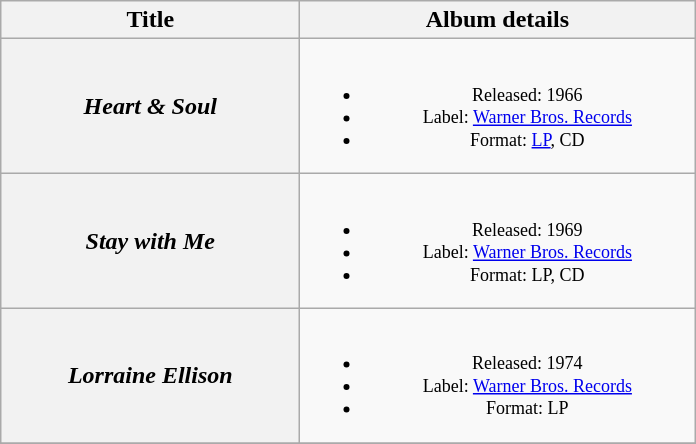<table class="wikitable plainrowheaders" style="text-align:center;" border="1">
<tr>
<th scope="col" style="width:12em;">Title</th>
<th scope="col" style="width:16em;">Album details</th>
</tr>
<tr>
<th scope="row"><em>Heart & Soul</em></th>
<td style="font-size:12px;"><br><ul><li>Released: 1966</li><li>Label: <a href='#'>Warner Bros. Records</a></li><li>Format: <a href='#'>LP</a>, CD</li></ul></td>
</tr>
<tr>
<th scope="row"><em>Stay with Me</em></th>
<td style="font-size:12px;"><br><ul><li>Released: 1969</li><li>Label: <a href='#'>Warner Bros. Records</a></li><li>Format: LP, CD</li></ul></td>
</tr>
<tr>
<th scope="row"><em>Lorraine Ellison</em></th>
<td style="font-size:12px;"><br><ul><li>Released: 1974</li><li>Label: <a href='#'>Warner Bros. Records</a></li><li>Format: LP</li></ul></td>
</tr>
<tr>
</tr>
</table>
